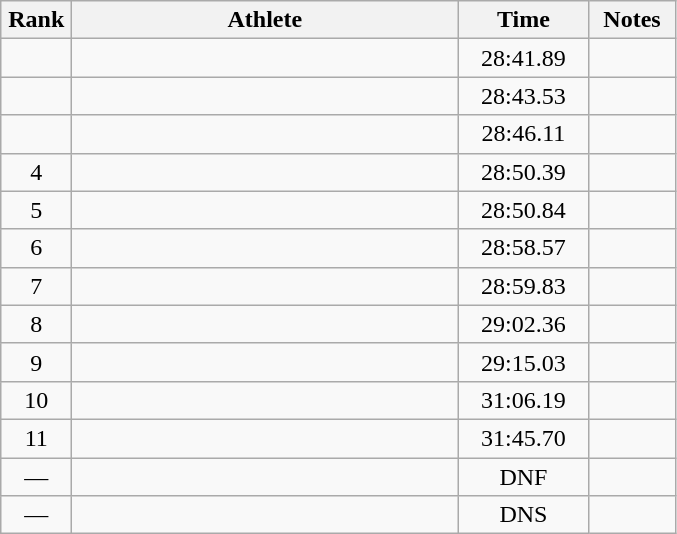<table class="wikitable" style="text-align:center">
<tr>
<th width=40>Rank</th>
<th width=250>Athlete</th>
<th width=80>Time</th>
<th width=50>Notes</th>
</tr>
<tr>
<td></td>
<td align=left></td>
<td>28:41.89</td>
<td></td>
</tr>
<tr>
<td></td>
<td align=left></td>
<td>28:43.53</td>
<td></td>
</tr>
<tr>
<td></td>
<td align=left></td>
<td>28:46.11</td>
<td></td>
</tr>
<tr>
<td>4</td>
<td align=left></td>
<td>28:50.39</td>
<td></td>
</tr>
<tr>
<td>5</td>
<td align=left></td>
<td>28:50.84</td>
<td></td>
</tr>
<tr>
<td>6</td>
<td align=left></td>
<td>28:58.57</td>
<td></td>
</tr>
<tr>
<td>7</td>
<td align=left></td>
<td>28:59.83</td>
<td></td>
</tr>
<tr>
<td>8</td>
<td align=left></td>
<td>29:02.36</td>
<td></td>
</tr>
<tr>
<td>9</td>
<td align=left></td>
<td>29:15.03</td>
<td></td>
</tr>
<tr>
<td>10</td>
<td align=left></td>
<td>31:06.19</td>
<td></td>
</tr>
<tr>
<td>11</td>
<td align=left></td>
<td>31:45.70</td>
<td></td>
</tr>
<tr>
<td>—</td>
<td align=left></td>
<td>DNF</td>
<td></td>
</tr>
<tr>
<td>—</td>
<td align=left></td>
<td>DNS</td>
<td></td>
</tr>
</table>
